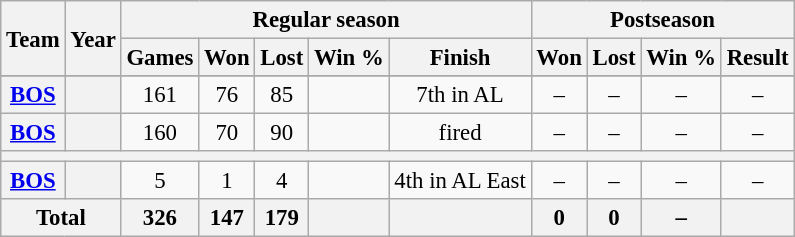<table class="wikitable" style="font-size: 95%; text-align:center;">
<tr>
<th rowspan="2">Team</th>
<th rowspan="2">Year</th>
<th colspan="5">Regular season</th>
<th colspan="4">Postseason</th>
</tr>
<tr>
<th>Games</th>
<th>Won</th>
<th>Lost</th>
<th>Win %</th>
<th>Finish</th>
<th>Won</th>
<th>Lost</th>
<th>Win %</th>
<th>Result</th>
</tr>
<tr>
</tr>
<tr>
<th><a href='#'>BOS</a></th>
<th></th>
<td>161</td>
<td>76</td>
<td>85</td>
<td></td>
<td>7th in AL</td>
<td>–</td>
<td>–</td>
<td>–</td>
<td>–</td>
</tr>
<tr>
<th><a href='#'>BOS</a></th>
<th></th>
<td>160</td>
<td>70</td>
<td>90</td>
<td></td>
<td>fired</td>
<td>–</td>
<td>–</td>
<td>–</td>
<td>–</td>
</tr>
<tr>
<th colspan="11"></th>
</tr>
<tr>
<th><a href='#'>BOS</a></th>
<th></th>
<td>5</td>
<td>1</td>
<td>4</td>
<td></td>
<td>4th in AL East</td>
<td>–</td>
<td>–</td>
<td>–</td>
<td>–</td>
</tr>
<tr>
<th colspan="2">Total</th>
<th>326</th>
<th>147</th>
<th>179</th>
<th></th>
<th></th>
<th>0</th>
<th>0</th>
<th>–</th>
<th></th>
</tr>
</table>
